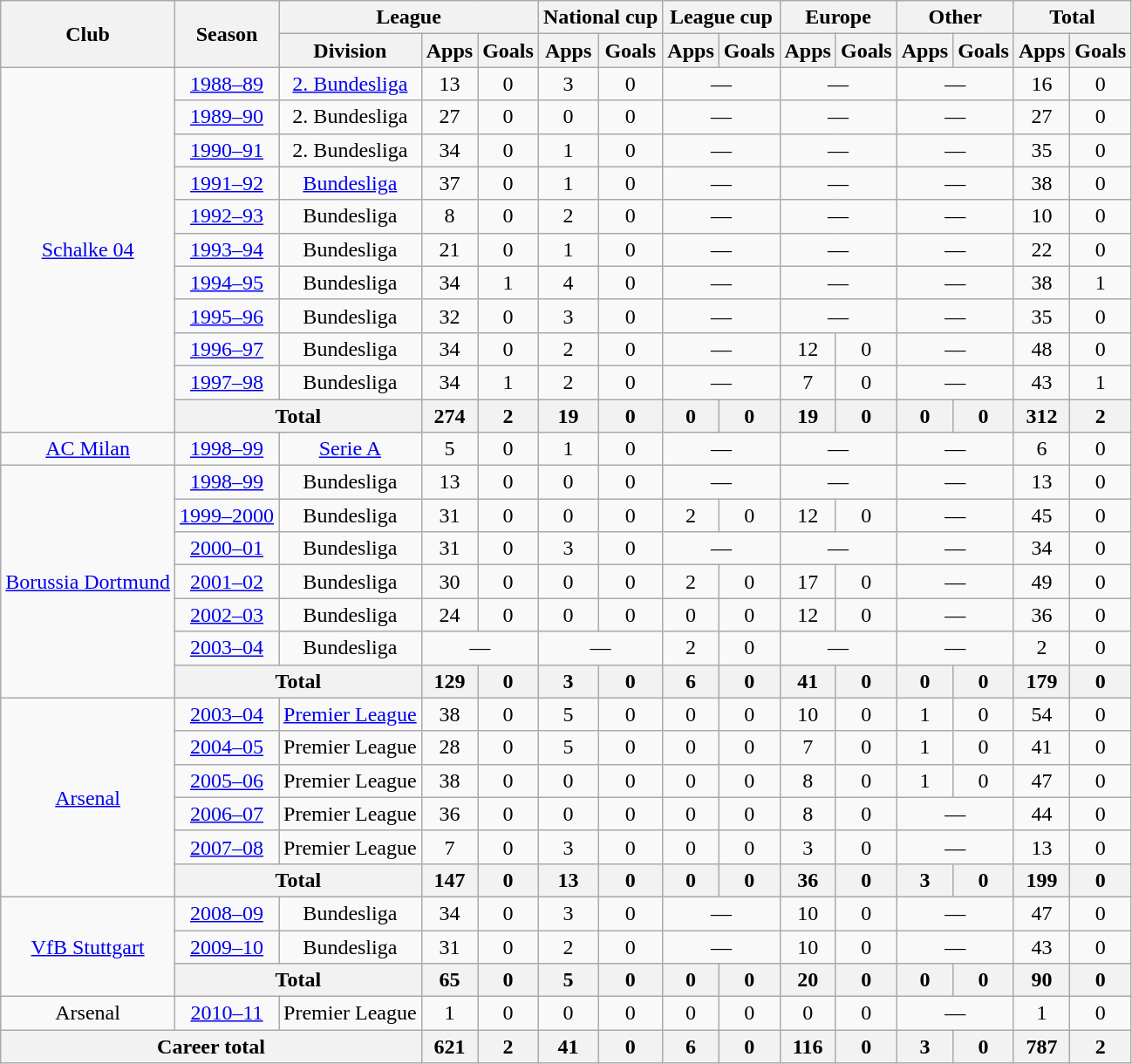<table class="wikitable" style="text-align:center">
<tr>
<th rowspan="2">Club</th>
<th rowspan="2">Season</th>
<th colspan="3">League</th>
<th colspan="2">National cup</th>
<th colspan="2">League cup</th>
<th colspan="2">Europe</th>
<th colspan="2">Other</th>
<th colspan="2">Total</th>
</tr>
<tr>
<th>Division</th>
<th>Apps</th>
<th>Goals</th>
<th>Apps</th>
<th>Goals</th>
<th>Apps</th>
<th>Goals</th>
<th>Apps</th>
<th>Goals</th>
<th>Apps</th>
<th>Goals</th>
<th>Apps</th>
<th>Goals</th>
</tr>
<tr>
<td rowspan="11"><a href='#'>Schalke 04</a></td>
<td><a href='#'>1988–89</a></td>
<td><a href='#'>2. Bundesliga</a></td>
<td>13</td>
<td>0</td>
<td>3</td>
<td>0</td>
<td colspan="2">—</td>
<td colspan="2">—</td>
<td colspan="2">—</td>
<td>16</td>
<td>0</td>
</tr>
<tr>
<td><a href='#'>1989–90</a></td>
<td>2. Bundesliga</td>
<td>27</td>
<td>0</td>
<td>0</td>
<td>0</td>
<td colspan="2">—</td>
<td colspan="2">—</td>
<td colspan="2">—</td>
<td>27</td>
<td>0</td>
</tr>
<tr>
<td><a href='#'>1990–91</a></td>
<td>2. Bundesliga</td>
<td>34</td>
<td>0</td>
<td>1</td>
<td>0</td>
<td colspan="2">—</td>
<td colspan="2">—</td>
<td colspan="2">—</td>
<td>35</td>
<td>0</td>
</tr>
<tr>
<td><a href='#'>1991–92</a></td>
<td><a href='#'>Bundesliga</a></td>
<td>37</td>
<td>0</td>
<td>1</td>
<td>0</td>
<td colspan="2">—</td>
<td colspan="2">—</td>
<td colspan="2">—</td>
<td>38</td>
<td>0</td>
</tr>
<tr>
<td><a href='#'>1992–93</a></td>
<td>Bundesliga</td>
<td>8</td>
<td>0</td>
<td>2</td>
<td>0</td>
<td colspan="2">—</td>
<td colspan="2">—</td>
<td colspan="2">—</td>
<td>10</td>
<td>0</td>
</tr>
<tr>
<td><a href='#'>1993–94</a></td>
<td>Bundesliga</td>
<td>21</td>
<td>0</td>
<td>1</td>
<td>0</td>
<td colspan="2">—</td>
<td colspan="2">—</td>
<td colspan="2">—</td>
<td>22</td>
<td>0</td>
</tr>
<tr>
<td><a href='#'>1994–95</a></td>
<td>Bundesliga</td>
<td>34</td>
<td>1</td>
<td>4</td>
<td>0</td>
<td colspan="2">—</td>
<td colspan="2">—</td>
<td colspan="2">—</td>
<td>38</td>
<td>1</td>
</tr>
<tr>
<td><a href='#'>1995–96</a></td>
<td>Bundesliga</td>
<td>32</td>
<td>0</td>
<td>3</td>
<td>0</td>
<td colspan="2">—</td>
<td colspan="2">—</td>
<td colspan="2">—</td>
<td>35</td>
<td>0</td>
</tr>
<tr>
<td><a href='#'>1996–97</a></td>
<td>Bundesliga</td>
<td>34</td>
<td>0</td>
<td>2</td>
<td>0</td>
<td colspan="2">—</td>
<td>12</td>
<td>0</td>
<td colspan="2">—</td>
<td>48</td>
<td>0</td>
</tr>
<tr>
<td><a href='#'>1997–98</a></td>
<td>Bundesliga</td>
<td>34</td>
<td>1</td>
<td>2</td>
<td>0</td>
<td colspan="2">—</td>
<td>7</td>
<td>0</td>
<td colspan="2">—</td>
<td>43</td>
<td>1</td>
</tr>
<tr>
<th colspan="2">Total</th>
<th>274</th>
<th>2</th>
<th>19</th>
<th>0</th>
<th>0</th>
<th>0</th>
<th>19</th>
<th>0</th>
<th>0</th>
<th>0</th>
<th>312</th>
<th>2</th>
</tr>
<tr>
<td><a href='#'>AC Milan</a></td>
<td><a href='#'>1998–99</a></td>
<td><a href='#'>Serie A</a></td>
<td>5</td>
<td>0</td>
<td>1</td>
<td>0</td>
<td colspan="2">—</td>
<td colspan="2">—</td>
<td colspan="2">—</td>
<td>6</td>
<td>0</td>
</tr>
<tr>
<td rowspan="7"><a href='#'>Borussia Dortmund</a></td>
<td><a href='#'>1998–99</a></td>
<td>Bundesliga</td>
<td>13</td>
<td>0</td>
<td>0</td>
<td>0</td>
<td colspan="2">—</td>
<td colspan="2">—</td>
<td colspan="2">—</td>
<td>13</td>
<td>0</td>
</tr>
<tr>
<td><a href='#'>1999–2000</a></td>
<td>Bundesliga</td>
<td>31</td>
<td>0</td>
<td>0</td>
<td>0</td>
<td>2</td>
<td>0</td>
<td>12</td>
<td>0</td>
<td colspan="2">—</td>
<td>45</td>
<td>0</td>
</tr>
<tr>
<td><a href='#'>2000–01</a></td>
<td>Bundesliga</td>
<td>31</td>
<td>0</td>
<td>3</td>
<td>0</td>
<td colspan="2">—</td>
<td colspan="2">—</td>
<td colspan="2">—</td>
<td>34</td>
<td>0</td>
</tr>
<tr>
<td><a href='#'>2001–02</a></td>
<td>Bundesliga</td>
<td>30</td>
<td>0</td>
<td>0</td>
<td>0</td>
<td>2</td>
<td>0</td>
<td>17</td>
<td>0</td>
<td colspan="2">—</td>
<td>49</td>
<td>0</td>
</tr>
<tr>
<td><a href='#'>2002–03</a></td>
<td>Bundesliga</td>
<td>24</td>
<td>0</td>
<td>0</td>
<td>0</td>
<td>0</td>
<td>0</td>
<td>12</td>
<td>0</td>
<td colspan="2">—</td>
<td>36</td>
<td>0</td>
</tr>
<tr>
<td><a href='#'>2003–04</a></td>
<td>Bundesliga</td>
<td colspan="2">—</td>
<td colspan="2">—</td>
<td>2</td>
<td>0</td>
<td colspan="2">—</td>
<td colspan="2">—</td>
<td>2</td>
<td>0</td>
</tr>
<tr>
<th colspan="2">Total</th>
<th>129</th>
<th>0</th>
<th>3</th>
<th>0</th>
<th>6</th>
<th>0</th>
<th>41</th>
<th>0</th>
<th>0</th>
<th>0</th>
<th>179</th>
<th>0</th>
</tr>
<tr>
<td rowspan="6"><a href='#'>Arsenal</a></td>
<td><a href='#'>2003–04</a></td>
<td><a href='#'>Premier League</a></td>
<td>38</td>
<td>0</td>
<td>5</td>
<td>0</td>
<td>0</td>
<td>0</td>
<td>10</td>
<td>0</td>
<td>1</td>
<td>0</td>
<td>54</td>
<td>0</td>
</tr>
<tr>
<td><a href='#'>2004–05</a></td>
<td>Premier League</td>
<td>28</td>
<td>0</td>
<td>5</td>
<td>0</td>
<td>0</td>
<td>0</td>
<td>7</td>
<td>0</td>
<td>1</td>
<td>0</td>
<td>41</td>
<td>0</td>
</tr>
<tr>
<td><a href='#'>2005–06</a></td>
<td>Premier League</td>
<td>38</td>
<td>0</td>
<td>0</td>
<td>0</td>
<td>0</td>
<td>0</td>
<td>8</td>
<td>0</td>
<td>1</td>
<td>0</td>
<td>47</td>
<td>0</td>
</tr>
<tr>
<td><a href='#'>2006–07</a></td>
<td>Premier League</td>
<td>36</td>
<td>0</td>
<td>0</td>
<td>0</td>
<td>0</td>
<td>0</td>
<td>8</td>
<td>0</td>
<td colspan="2">—</td>
<td>44</td>
<td>0</td>
</tr>
<tr>
<td><a href='#'>2007–08</a></td>
<td>Premier League</td>
<td>7</td>
<td>0</td>
<td>3</td>
<td>0</td>
<td>0</td>
<td>0</td>
<td>3</td>
<td>0</td>
<td colspan="2">—</td>
<td>13</td>
<td>0</td>
</tr>
<tr>
<th colspan="2">Total</th>
<th>147</th>
<th>0</th>
<th>13</th>
<th>0</th>
<th>0</th>
<th>0</th>
<th>36</th>
<th>0</th>
<th>3</th>
<th>0</th>
<th>199</th>
<th>0</th>
</tr>
<tr>
<td rowspan="3"><a href='#'>VfB Stuttgart</a></td>
<td><a href='#'>2008–09</a></td>
<td>Bundesliga</td>
<td>34</td>
<td>0</td>
<td>3</td>
<td>0</td>
<td colspan="2">—</td>
<td>10</td>
<td>0</td>
<td colspan="2">—</td>
<td>47</td>
<td>0</td>
</tr>
<tr>
<td><a href='#'>2009–10</a></td>
<td>Bundesliga</td>
<td>31</td>
<td>0</td>
<td>2</td>
<td>0</td>
<td colspan="2">—</td>
<td>10</td>
<td>0</td>
<td colspan="2">—</td>
<td>43</td>
<td>0</td>
</tr>
<tr>
<th colspan="2">Total</th>
<th>65</th>
<th>0</th>
<th>5</th>
<th>0</th>
<th>0</th>
<th>0</th>
<th>20</th>
<th>0</th>
<th>0</th>
<th>0</th>
<th>90</th>
<th>0</th>
</tr>
<tr>
<td>Arsenal</td>
<td><a href='#'>2010–11</a></td>
<td>Premier League</td>
<td>1</td>
<td>0</td>
<td>0</td>
<td>0</td>
<td>0</td>
<td>0</td>
<td>0</td>
<td>0</td>
<td colspan="2">—</td>
<td>1</td>
<td>0</td>
</tr>
<tr>
<th colspan=3>Career total</th>
<th>621</th>
<th>2</th>
<th>41</th>
<th>0</th>
<th>6</th>
<th>0</th>
<th>116</th>
<th>0</th>
<th>3</th>
<th>0</th>
<th>787</th>
<th>2</th>
</tr>
</table>
